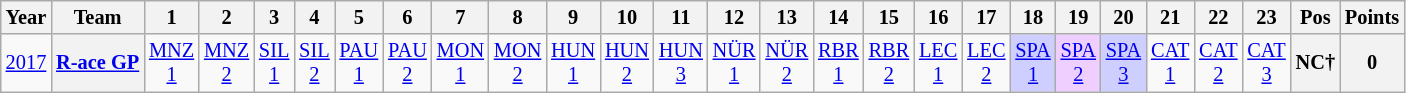<table class="wikitable" style="text-align:center; font-size:85%">
<tr>
<th>Year</th>
<th>Team</th>
<th>1</th>
<th>2</th>
<th>3</th>
<th>4</th>
<th>5</th>
<th>6</th>
<th>7</th>
<th>8</th>
<th>9</th>
<th>10</th>
<th>11</th>
<th>12</th>
<th>13</th>
<th>14</th>
<th>15</th>
<th>16</th>
<th>17</th>
<th>18</th>
<th>19</th>
<th>20</th>
<th>21</th>
<th>22</th>
<th>23</th>
<th>Pos</th>
<th>Points</th>
</tr>
<tr>
<td><a href='#'>2017</a></td>
<th nowrap><a href='#'>R-ace GP</a></th>
<td style="background:#;"><a href='#'>MNZ<br>1</a><br></td>
<td style="background:#;"><a href='#'>MNZ<br>2</a><br></td>
<td style="background:#;"><a href='#'>SIL<br>1</a><br></td>
<td style="background:#;"><a href='#'>SIL<br>2</a><br></td>
<td style="background:#;"><a href='#'>PAU<br>1</a><br></td>
<td style="background:#;"><a href='#'>PAU<br>2</a><br></td>
<td style="background:#;"><a href='#'>MON<br>1</a><br></td>
<td style="background:#;"><a href='#'>MON<br>2</a><br></td>
<td style="background:#;"><a href='#'>HUN<br>1</a><br></td>
<td style="background:#;"><a href='#'>HUN<br>2</a><br></td>
<td style="background:#;"><a href='#'>HUN<br>3</a><br></td>
<td style="background:#;"><a href='#'>NÜR<br>1</a><br></td>
<td style="background:#;"><a href='#'>NÜR<br>2</a><br></td>
<td style="background:#;"><a href='#'>RBR<br>1</a><br></td>
<td style="background:#;"><a href='#'>RBR<br>2</a><br></td>
<td style="background:#;"><a href='#'>LEC<br>1</a><br></td>
<td style="background:#;"><a href='#'>LEC<br>2</a><br></td>
<td style="background:#cfcfff;"><a href='#'>SPA<br>1</a><br></td>
<td style="background:#efcfff;"><a href='#'>SPA<br>2</a><br></td>
<td style="background:#cfcfff;"><a href='#'>SPA<br>3</a><br></td>
<td style="background:#;"><a href='#'>CAT<br>1</a><br></td>
<td style="background:#;"><a href='#'>CAT<br>2</a><br></td>
<td style="background:#;"><a href='#'>CAT<br>3</a><br></td>
<th>NC†</th>
<th>0</th>
</tr>
</table>
